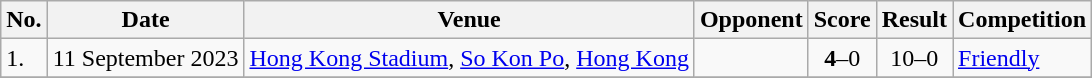<table class="wikitable">
<tr>
<th>No.</th>
<th>Date</th>
<th>Venue</th>
<th>Opponent</th>
<th>Score</th>
<th>Result</th>
<th>Competition</th>
</tr>
<tr>
<td>1.</td>
<td>11 September 2023</td>
<td><a href='#'>Hong Kong Stadium</a>, <a href='#'>So Kon Po</a>, <a href='#'>Hong Kong</a></td>
<td></td>
<td align=center><strong>4</strong>–0</td>
<td align=center>10–0</td>
<td><a href='#'>Friendly</a></td>
</tr>
<tr>
</tr>
</table>
